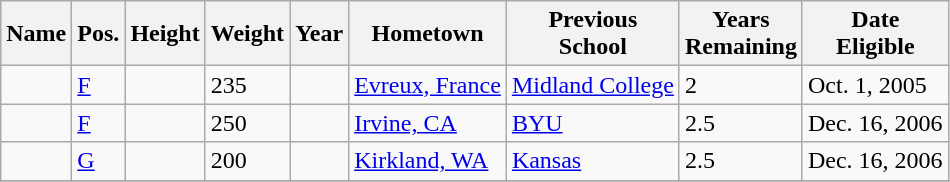<table class="wikitable sortable" border="1">
<tr>
<th>Name</th>
<th>Pos.</th>
<th>Height</th>
<th>Weight</th>
<th>Year</th>
<th>Hometown</th>
<th class="unsortable">Previous<br>School</th>
<th class="unsortable">Years<br>Remaining</th>
<th class="unsortable">Date<br>Eligible</th>
</tr>
<tr>
<td></td>
<td><a href='#'>F</a></td>
<td></td>
<td>235</td>
<td></td>
<td><a href='#'>Evreux, France</a></td>
<td><a href='#'>Midland College</a></td>
<td>2</td>
<td>Oct. 1, 2005</td>
</tr>
<tr>
<td></td>
<td><a href='#'>F</a></td>
<td></td>
<td>250</td>
<td></td>
<td><a href='#'>Irvine, CA</a></td>
<td><a href='#'>BYU</a></td>
<td>2.5</td>
<td>Dec. 16, 2006</td>
</tr>
<tr>
<td></td>
<td><a href='#'>G</a></td>
<td></td>
<td>200</td>
<td></td>
<td><a href='#'>Kirkland, WA</a></td>
<td><a href='#'>Kansas</a></td>
<td>2.5</td>
<td>Dec. 16, 2006</td>
</tr>
<tr>
</tr>
</table>
